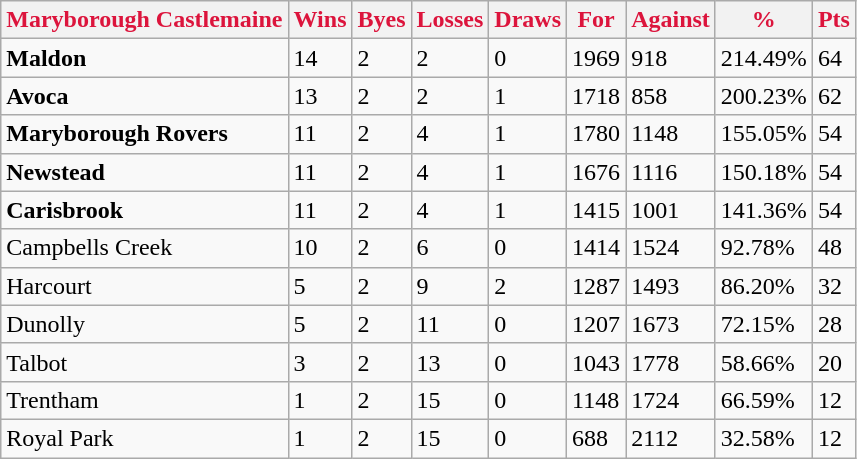<table class="wikitable">
<tr>
<th style="color:crimson">Maryborough Castlemaine</th>
<th style="color:crimson">Wins</th>
<th style="color:crimson">Byes</th>
<th style="color:crimson">Losses</th>
<th style="color:crimson">Draws</th>
<th style="color:crimson">For</th>
<th style="color:crimson">Against</th>
<th style="color:crimson">%</th>
<th style="color:crimson">Pts</th>
</tr>
<tr>
<td><strong>	Maldon	</strong></td>
<td>14</td>
<td>2</td>
<td>2</td>
<td>0</td>
<td>1969</td>
<td>918</td>
<td>214.49%</td>
<td>64</td>
</tr>
<tr>
<td><strong>	Avoca	</strong></td>
<td>13</td>
<td>2</td>
<td>2</td>
<td>1</td>
<td>1718</td>
<td>858</td>
<td>200.23%</td>
<td>62</td>
</tr>
<tr>
<td><strong>	Maryborough Rovers	</strong></td>
<td>11</td>
<td>2</td>
<td>4</td>
<td>1</td>
<td>1780</td>
<td>1148</td>
<td>155.05%</td>
<td>54</td>
</tr>
<tr>
<td><strong>	Newstead	</strong></td>
<td>11</td>
<td>2</td>
<td>4</td>
<td>1</td>
<td>1676</td>
<td>1116</td>
<td>150.18%</td>
<td>54</td>
</tr>
<tr>
<td><strong>	Carisbrook	</strong></td>
<td>11</td>
<td>2</td>
<td>4</td>
<td>1</td>
<td>1415</td>
<td>1001</td>
<td>141.36%</td>
<td>54</td>
</tr>
<tr>
<td>Campbells Creek</td>
<td>10</td>
<td>2</td>
<td>6</td>
<td>0</td>
<td>1414</td>
<td>1524</td>
<td>92.78%</td>
<td>48</td>
</tr>
<tr>
<td>Harcourt</td>
<td>5</td>
<td>2</td>
<td>9</td>
<td>2</td>
<td>1287</td>
<td>1493</td>
<td>86.20%</td>
<td>32</td>
</tr>
<tr>
<td>Dunolly</td>
<td>5</td>
<td>2</td>
<td>11</td>
<td>0</td>
<td>1207</td>
<td>1673</td>
<td>72.15%</td>
<td>28</td>
</tr>
<tr>
<td>Talbot</td>
<td>3</td>
<td>2</td>
<td>13</td>
<td>0</td>
<td>1043</td>
<td>1778</td>
<td>58.66%</td>
<td>20</td>
</tr>
<tr>
<td>Trentham</td>
<td>1</td>
<td>2</td>
<td>15</td>
<td>0</td>
<td>1148</td>
<td>1724</td>
<td>66.59%</td>
<td>12</td>
</tr>
<tr>
<td>Royal Park</td>
<td>1</td>
<td>2</td>
<td>15</td>
<td>0</td>
<td>688</td>
<td>2112</td>
<td>32.58%</td>
<td>12</td>
</tr>
</table>
